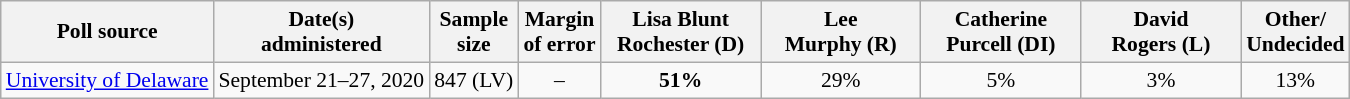<table class="wikitable" style="font-size:90%;text-align:center;">
<tr>
<th>Poll source</th>
<th>Date(s)<br>administered</th>
<th>Sample<br>size</th>
<th>Margin<br>of error</th>
<th style="width:100px;">Lisa Blunt<br>Rochester (D)</th>
<th style="width:100px;">Lee<br>Murphy (R)</th>
<th style="width:100px;">Catherine<br>Purcell (DI)</th>
<th style="width:100px;">David<br>Rogers (L)</th>
<th>Other/<br>Undecided</th>
</tr>
<tr>
<td style="text-align:left;"><a href='#'>University of Delaware</a></td>
<td>September 21–27, 2020</td>
<td>847 (LV)</td>
<td>–</td>
<td><strong>51%</strong></td>
<td>29%</td>
<td>5%</td>
<td>3%</td>
<td>13%</td>
</tr>
</table>
